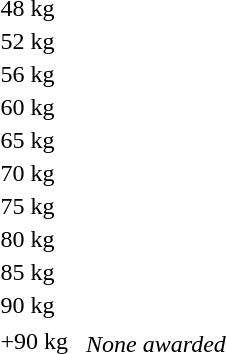<table>
<tr>
<td rowspan=2>48 kg</td>
<td rowspan=2></td>
<td rowspan=2></td>
<td></td>
</tr>
<tr>
<td></td>
</tr>
<tr>
<td rowspan=2>52 kg</td>
<td rowspan=2></td>
<td rowspan=2></td>
<td></td>
</tr>
<tr>
<td></td>
</tr>
<tr>
<td rowspan=2>56 kg</td>
<td rowspan=2></td>
<td rowspan=2></td>
<td></td>
</tr>
<tr>
<td></td>
</tr>
<tr>
<td rowspan=2>60 kg</td>
<td rowspan=2></td>
<td rowspan=2></td>
<td></td>
</tr>
<tr>
<td></td>
</tr>
<tr>
<td rowspan=2>65 kg</td>
<td rowspan=2></td>
<td rowspan=2></td>
<td></td>
</tr>
<tr>
<td></td>
</tr>
<tr>
<td rowspan=2>70 kg</td>
<td rowspan=2></td>
<td rowspan=2></td>
<td></td>
</tr>
<tr>
<td></td>
</tr>
<tr>
<td rowspan=2>75 kg</td>
<td rowspan=2></td>
<td rowspan=2></td>
<td></td>
</tr>
<tr>
<td></td>
</tr>
<tr>
<td rowspan=2>80 kg</td>
<td rowspan=2></td>
<td rowspan=2></td>
<td></td>
</tr>
<tr>
<td></td>
</tr>
<tr>
<td rowspan=2>85 kg</td>
<td rowspan=2></td>
<td rowspan=2></td>
<td></td>
</tr>
<tr>
<td></td>
</tr>
<tr>
<td rowspan=2>90 kg</td>
<td rowspan=2></td>
<td rowspan=2></td>
<td></td>
</tr>
<tr>
<td></td>
</tr>
<tr>
<td rowspan=2>+90 kg</td>
<td rowspan=2></td>
<td rowspan=2></td>
<td></td>
</tr>
<tr>
<td><em>None awarded</em></td>
</tr>
</table>
